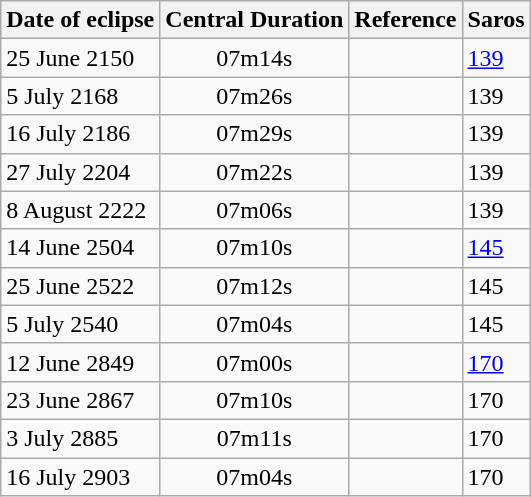<table class="wikitable sortable" style="border-collapse:collapse" align="center">
<tr>
<th>Date of eclipse</th>
<th>Central Duration</th>
<th class="unsortable">Reference</th>
<th>Saros</th>
</tr>
<tr>
<td>25 June 2150</td>
<td align="center">07m14s</td>
<td></td>
<td><a href='#'>139</a></td>
</tr>
<tr>
<td>5 July 2168</td>
<td align="center">07m26s</td>
<td></td>
<td>139</td>
</tr>
<tr>
<td>16 July 2186</td>
<td align="center">07m29s</td>
<td></td>
<td>139</td>
</tr>
<tr>
<td>27 July 2204</td>
<td align="center">07m22s</td>
<td></td>
<td>139</td>
</tr>
<tr>
<td>8 August 2222</td>
<td align="center">07m06s</td>
<td></td>
<td>139</td>
</tr>
<tr>
<td>14 June 2504</td>
<td align="center">07m10s</td>
<td></td>
<td><a href='#'>145</a></td>
</tr>
<tr>
<td>25 June 2522</td>
<td align="center">07m12s</td>
<td></td>
<td>145</td>
</tr>
<tr>
<td>5 July 2540</td>
<td align="center">07m04s</td>
<td></td>
<td>145</td>
</tr>
<tr>
<td>12 June 2849</td>
<td align="center">07m00s</td>
<td></td>
<td><a href='#'>170</a></td>
</tr>
<tr>
<td>23 June 2867</td>
<td align="center">07m10s</td>
<td></td>
<td>170</td>
</tr>
<tr>
<td>3 July 2885</td>
<td align="center">07m11s</td>
<td></td>
<td>170</td>
</tr>
<tr>
<td>16 July 2903</td>
<td align="center">07m04s</td>
<td></td>
<td>170</td>
</tr>
</table>
